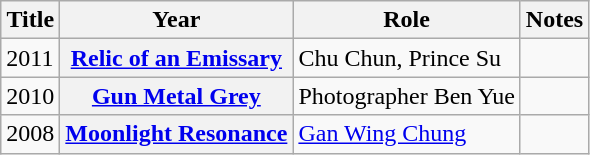<table class="wikitable plainrowheaders sortable">
<tr>
<th scope="col">Title</th>
<th scope="col">Year</th>
<th scope="col">Role</th>
<th scope="col" class="unsortable">Notes</th>
</tr>
<tr>
<td>2011</td>
<th><a href='#'>Relic of an Emissary</a></th>
<td>Chu Chun, Prince Su</td>
<td></td>
</tr>
<tr>
<td>2010</td>
<th><a href='#'>Gun Metal Grey</a></th>
<td>Photographer Ben Yue</td>
<td></td>
</tr>
<tr>
<td>2008</td>
<th><a href='#'>Moonlight Resonance</a></th>
<td><a href='#'>Gan Wing Chung</a></td>
<td></td>
</tr>
</table>
